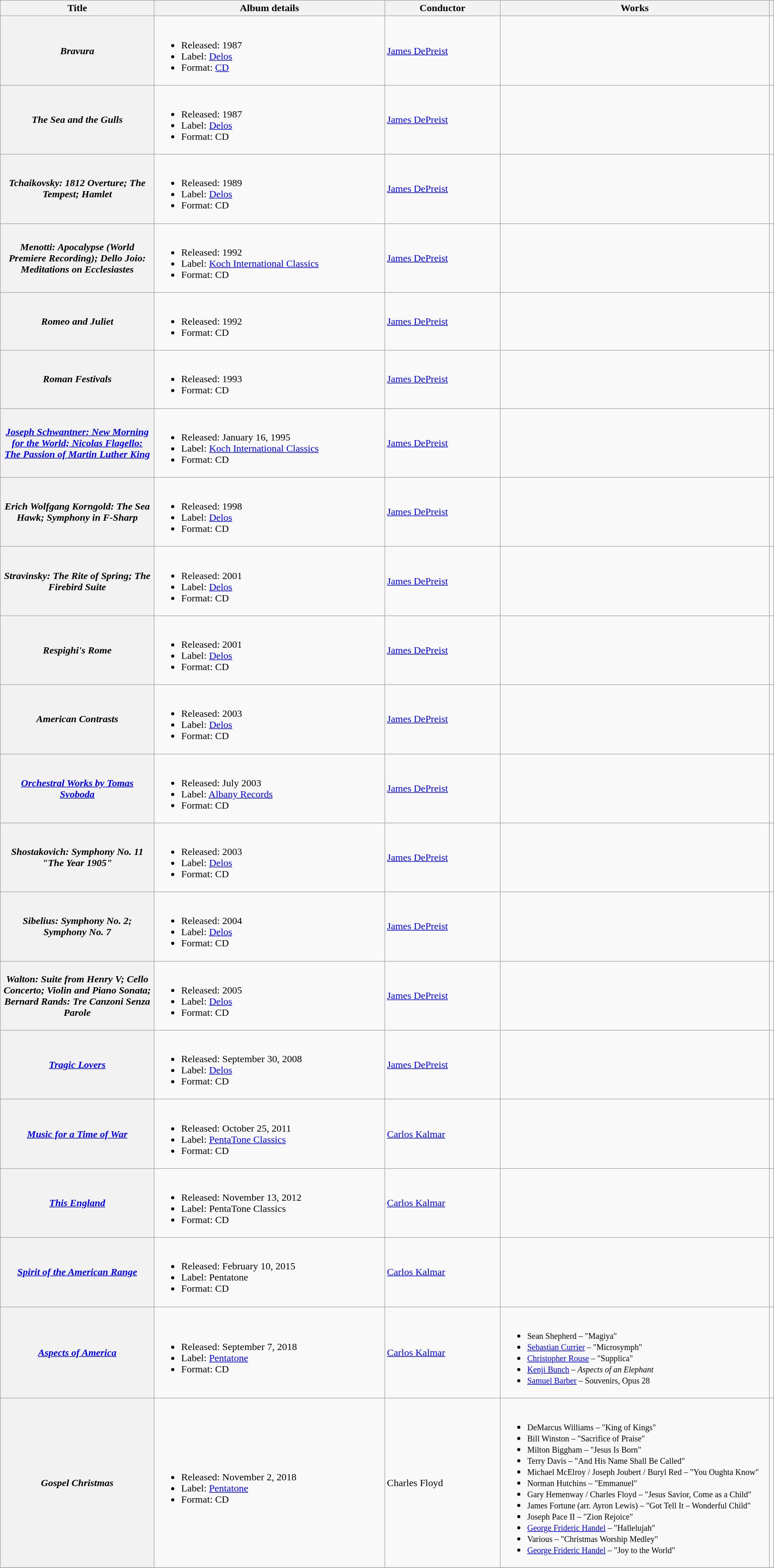<table class="wikitable sortable plainrowheaders">
<tr>
<th scope="col" width="20%">Title</th>
<th scope="col" width="30%">Album details</th>
<th scope="col" width="15%">Conductor</th>
<th scope="col" class="unsortable" width="35%">Works</th>
<th scope="col" class="unsortable"></th>
</tr>
<tr>
<th scope="row"><em>Bravura</em></th>
<td data-sort-value="1987"><br><ul><li>Released: 1987</li><li>Label: <a href='#'>Delos</a></li><li>Format: <a href='#'>CD</a></li></ul></td>
<td data-sort-value="DePreist, James"><a href='#'>James DePreist</a></td>
<td></td>
<td align="center"><br></td>
</tr>
<tr>
<th scope="row" data-sort-value="Sea and the Gulls"><em>The Sea and the Gulls</em></th>
<td data-sort-value="1987"><br><ul><li>Released: 1987</li><li>Label: <a href='#'>Delos</a></li><li>Format: CD</li></ul></td>
<td data-sort-value="DePreist, James"><a href='#'>James DePreist</a></td>
<td></td>
<td align="center"><br></td>
</tr>
<tr>
<th scope="row"><em>Tchaikovsky: 1812 Overture; The Tempest; Hamlet</em></th>
<td data-sort-value="1989"><br><ul><li>Released: 1989</li><li>Label: <a href='#'>Delos</a></li><li>Format: CD</li></ul></td>
<td data-sort-value="DePreist, James"><a href='#'>James DePreist</a></td>
<td></td>
<td align="center"><br></td>
</tr>
<tr>
<th scope="row"><em>Menotti: Apocalypse (World Premiere Recording); Dello Joio: Meditations on Ecclesiastes</em></th>
<td data-sort-value="1992"><br><ul><li>Released: 1992</li><li>Label: <a href='#'>Koch International Classics</a></li><li>Format: CD</li></ul></td>
<td data-sort-value="DePreist, James"><a href='#'>James DePreist</a></td>
<td></td>
<td align="center"><br></td>
</tr>
<tr>
<th scope="row"><em>Romeo and Juliet</em></th>
<td data-sort-value="1992b"><br><ul><li>Released: 1992</li><li>Format: CD</li></ul></td>
<td data-sort-value="DePreist, James"><a href='#'>James DePreist</a></td>
<td></td>
<td align="center"></td>
</tr>
<tr>
<th scope="row"><em>Roman Festivals</em></th>
<td data-sort-value="1993"><br><ul><li>Released: 1993</li><li>Format: CD</li></ul></td>
<td data-sort-value="DePreist, James"><a href='#'>James DePreist</a></td>
<td></td>
<td align="center"></td>
</tr>
<tr>
<th scope="row"><em><a href='#'>Joseph Schwantner: New Morning for the World; Nicolas Flagello: The Passion of Martin Luther King</a></em></th>
<td data-sort-value="1995"><br><ul><li>Released: January 16, 1995</li><li>Label: <a href='#'>Koch International Classics</a></li><li>Format: CD</li></ul></td>
<td data-sort-value="DePreist, James"><a href='#'>James DePreist</a></td>
<td></td>
<td align="center"><br></td>
</tr>
<tr>
<th scope="row"><em>Erich Wolfgang Korngold: The Sea Hawk; Symphony in F-Sharp</em></th>
<td data-sort-value="1998"><br><ul><li>Released: 1998</li><li>Label: <a href='#'>Delos</a></li><li>Format: CD</li></ul></td>
<td data-sort-value="DePreist, James"><a href='#'>James DePreist</a></td>
<td></td>
<td align="center"><br></td>
</tr>
<tr>
<th scope="row"><em>Stravinsky: The Rite of Spring; The Firebird Suite</em></th>
<td data-sort-value="2001"><br><ul><li>Released: 2001</li><li>Label: <a href='#'>Delos</a></li><li>Format: CD</li></ul></td>
<td data-sort-value="DePreist, James"><a href='#'>James DePreist</a></td>
<td></td>
<td align="center"><br></td>
</tr>
<tr>
<th scope="row"><em>Respighi's Rome</em></th>
<td data-sort-value="2001b"><br><ul><li>Released: 2001</li><li>Label: <a href='#'>Delos</a></li><li>Format: CD</li></ul></td>
<td data-sort-value="DePreist, James"><a href='#'>James DePreist</a></td>
<td></td>
<td align="center"><br></td>
</tr>
<tr>
<th scope="row"><em>American Contrasts</em></th>
<td data-sort-value="2003"><br><ul><li>Released: 2003</li><li>Label: <a href='#'>Delos</a></li><li>Format: CD</li></ul></td>
<td data-sort-value="DePreist, James"><a href='#'>James DePreist</a></td>
<td></td>
<td align="center"><br></td>
</tr>
<tr>
<th scope="row"><em><a href='#'>Orchestral Works by Tomas Svoboda</a></em></th>
<td data-sort-value="2003b"><br><ul><li>Released: July 2003</li><li>Label: <a href='#'>Albany Records</a></li><li>Format: CD</li></ul></td>
<td data-sort-value="DePreist, James"><a href='#'>James DePreist</a></td>
<td></td>
<td align="center"><br></td>
</tr>
<tr>
<th scope="row"><em>Shostakovich: Symphony No. 11 "The Year 1905"</em></th>
<td data-sort-value="2003c"><br><ul><li>Released: 2003</li><li>Label: <a href='#'>Delos</a></li><li>Format: CD</li></ul></td>
<td data-sort-value="DePreist, James"><a href='#'>James DePreist</a></td>
<td></td>
<td align="center"><br></td>
</tr>
<tr>
<th scope="row"><em>Sibelius: Symphony No. 2; Symphony No. 7</em></th>
<td data-sort-value="2004"><br><ul><li>Released: 2004</li><li>Label: <a href='#'>Delos</a></li><li>Format: CD</li></ul></td>
<td data-sort-value="DePreist, James"><a href='#'>James DePreist</a></td>
<td></td>
<td align="center"></td>
</tr>
<tr>
<th scope="row"><em>Walton: Suite from Henry V; Cello Concerto; Violin and Piano Sonata; Bernard Rands: Tre Canzoni Senza Parole</em></th>
<td data-sort-value="2005"><br><ul><li>Released: 2005</li><li>Label: <a href='#'>Delos</a></li><li>Format: CD</li></ul></td>
<td data-sort-value="DePreist, James"><a href='#'>James DePreist</a></td>
<td></td>
<td align="center"><br></td>
</tr>
<tr>
<th scope="row"><em><a href='#'>Tragic Lovers</a></em></th>
<td data-sort-value="2008"><br><ul><li>Released: September 30, 2008</li><li>Label: <a href='#'>Delos</a></li><li>Format: CD</li></ul></td>
<td data-sort-value="DePreist, James"><a href='#'>James DePreist</a></td>
<td></td>
<td align="center"><br></td>
</tr>
<tr>
<th scope="row"><em><a href='#'>Music for a Time of War</a></em></th>
<td data-sort-value="2011"><br><ul><li>Released: October 25, 2011</li><li>Label: <a href='#'>PentaTone Classics</a></li><li>Format: CD</li></ul></td>
<td><a href='#'>Carlos Kalmar</a></td>
<td></td>
<td align="center"><br></td>
</tr>
<tr>
<th scope="row"><em><a href='#'>This England</a></em></th>
<td data-sort-value="2012"><br><ul><li>Released: November 13, 2012</li><li>Label: PentaTone Classics</li><li>Format: CD</li></ul></td>
<td><a href='#'>Carlos Kalmar</a></td>
<td></td>
<td align="center"><br></td>
</tr>
<tr>
<th scope="row"><em><a href='#'>Spirit of the American Range</a></em></th>
<td data-sort-value="2013"><br><ul><li>Released: February 10, 2015</li><li>Label: Pentatone</li><li>Format: CD</li></ul></td>
<td><a href='#'>Carlos Kalmar</a></td>
<td></td>
<td align="center"><br></td>
</tr>
<tr>
<th scope="row"><em><a href='#'>Aspects of America</a></em></th>
<td data-sort-value="2018"><br><ul><li>Released: September 7, 2018</li><li>Label: <a href='#'>Pentatone</a></li><li>Format: CD</li></ul></td>
<td data-sort-value="Kalmar, Carlos"><a href='#'>Carlos Kalmar</a></td>
<td><br><ul><li><small>Sean Shepherd – "Magiya"</small></li><li><small><a href='#'>Sebastian Currier</a> – "Microsymph"</small></li><li><small><a href='#'>Christopher Rouse</a> – "Supplica"</small></li><li><small><a href='#'>Kenji Bunch</a> – <em>Aspects of an Elephant</em></small></li><li><small><a href='#'>Samuel Barber</a> – Souvenirs, Opus 28</small></li></ul></td>
<td></td>
</tr>
<tr>
<th scope="row"><em>Gospel Christmas</em></th>
<td data-sort-value="2018"><br><ul><li>Released: November 2, 2018</li><li>Label: <a href='#'>Pentatone</a></li><li>Format: CD</li></ul></td>
<td data-sort-value="Floyd, Charles">Charles Floyd</td>
<td><br><ul><li><small>DeMarcus Williams – "King of Kings"</small></li><li><small>Bill Winston – "Sacrifice of Praise"</small></li><li><small>Milton Biggham – "Jesus Is Born"</small></li><li><small>Terry Davis – "And His Name Shall Be Called"</small></li><li><small>Michael McElroy / Joseph Joubert / Buryl Red – "You Oughta Know"</small></li><li><small>Norman Hutchins – "Emmanuel"</small></li><li><small>Gary Hemenway / Charles Floyd – "Jesus Savior, Come as a Child"</small></li><li><small>James Fortune (arr. Ayron Lewis) – "Got Tell It – Wonderful Child"</small></li><li><small>Joseph Pace II – "Zion Rejoice"</small></li><li><small><a href='#'>George Frideric Handel</a> – "Hallelujah"</small></li><li><small>Various – "Christmas Worship Medley"</small></li><li><small><a href='#'>George Frideric Handel</a> – "Joy to the World"</small></li></ul></td>
<td></td>
</tr>
<tr>
</tr>
</table>
